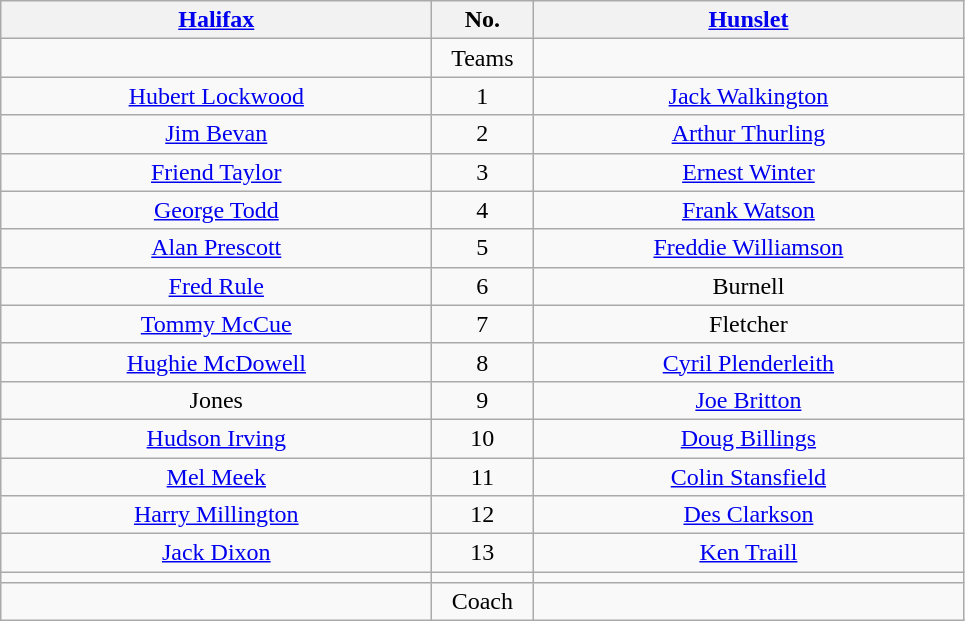<table class="wikitable" style="text-align:center;">
<tr>
<th width=280><a href='#'>Halifax</a></th>
<th width=60>No.</th>
<th width=280><a href='#'>Hunslet</a></th>
</tr>
<tr>
<td></td>
<td>Teams</td>
<td></td>
</tr>
<tr>
<td><a href='#'>Hubert Lockwood</a></td>
<td>1</td>
<td><a href='#'>Jack Walkington</a></td>
</tr>
<tr>
<td><a href='#'>Jim Bevan</a></td>
<td>2</td>
<td><a href='#'>Arthur Thurling</a></td>
</tr>
<tr>
<td><a href='#'>Friend Taylor</a></td>
<td>3</td>
<td><a href='#'>Ernest Winter</a></td>
</tr>
<tr>
<td><a href='#'>George Todd</a></td>
<td>4</td>
<td><a href='#'>Frank Watson</a></td>
</tr>
<tr>
<td><a href='#'>Alan Prescott</a></td>
<td>5</td>
<td><a href='#'>Freddie Williamson</a></td>
</tr>
<tr>
<td><a href='#'>Fred Rule</a></td>
<td>6</td>
<td>Burnell</td>
</tr>
<tr>
<td><a href='#'>Tommy McCue</a></td>
<td>7</td>
<td>Fletcher</td>
</tr>
<tr>
<td><a href='#'>Hughie McDowell</a></td>
<td>8</td>
<td><a href='#'>Cyril Plenderleith</a></td>
</tr>
<tr>
<td>Jones</td>
<td>9</td>
<td><a href='#'>Joe Britton</a></td>
</tr>
<tr>
<td><a href='#'>Hudson Irving</a></td>
<td>10</td>
<td><a href='#'>Doug Billings</a></td>
</tr>
<tr>
<td><a href='#'>Mel Meek</a></td>
<td>11</td>
<td><a href='#'>Colin Stansfield</a></td>
</tr>
<tr>
<td><a href='#'>Harry Millington</a></td>
<td>12</td>
<td><a href='#'>Des Clarkson</a></td>
</tr>
<tr>
<td><a href='#'>Jack Dixon</a></td>
<td>13</td>
<td><a href='#'>Ken Traill</a></td>
</tr>
<tr>
<td></td>
<td></td>
<td></td>
</tr>
<tr>
<td></td>
<td>Coach</td>
<td></td>
</tr>
</table>
